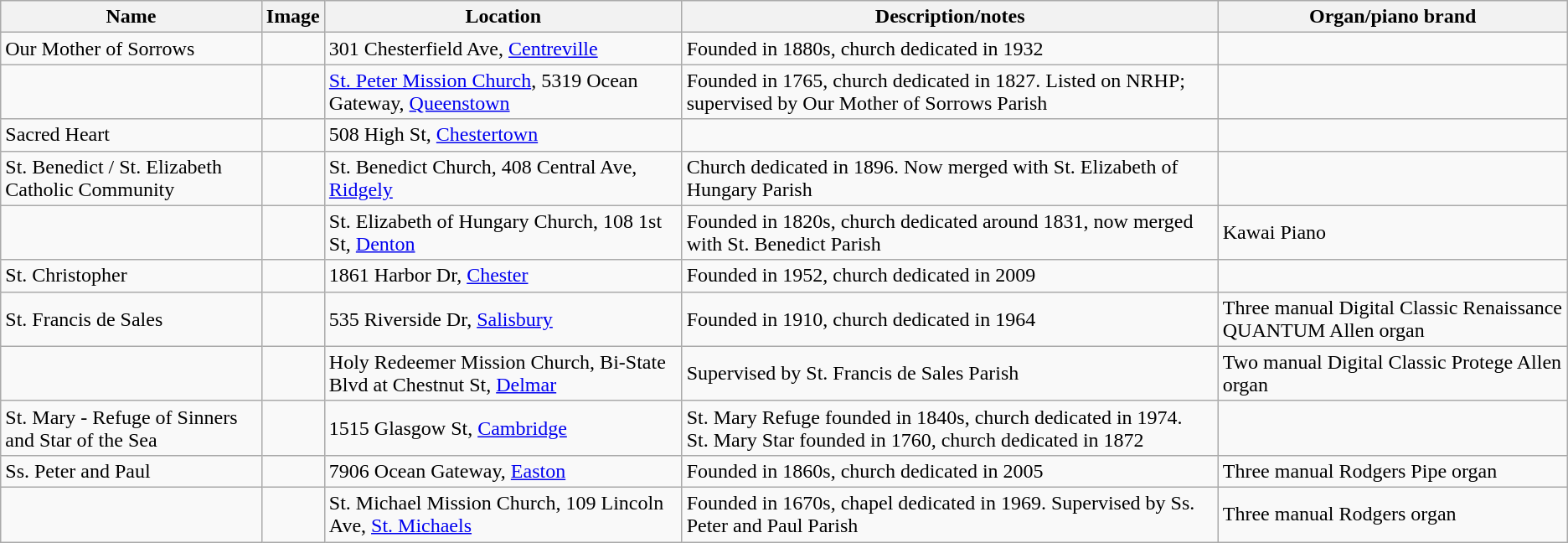<table class="wikitable sortable">
<tr>
<th><strong>Name</strong></th>
<th><strong>Image</strong></th>
<th><strong>Location</strong></th>
<th><strong>Description/notes</strong></th>
<th><strong>Organ/piano brand</strong></th>
</tr>
<tr>
<td>Our Mother of Sorrows</td>
<td></td>
<td>301 Chesterfield Ave, <a href='#'>Centreville</a></td>
<td>Founded in 1880s, church dedicated in 1932</td>
<td></td>
</tr>
<tr>
<td></td>
<td></td>
<td><a href='#'>St. Peter Mission Church</a>, 5319 Ocean Gateway, <a href='#'>Queenstown</a></td>
<td>Founded in 1765, church dedicated in 1827. Listed on NRHP; supervised by Our Mother of Sorrows Parish</td>
<td></td>
</tr>
<tr>
<td>Sacred Heart</td>
<td></td>
<td>508 High St, <a href='#'>Chestertown</a></td>
<td></td>
<td></td>
</tr>
<tr>
<td>St. Benedict / St. Elizabeth Catholic Community</td>
<td></td>
<td>St. Benedict Church, 408 Central Ave, <a href='#'>Ridgely</a></td>
<td>Church dedicated in 1896. Now merged with St. Elizabeth of Hungary Parish </td>
<td></td>
</tr>
<tr>
<td></td>
<td></td>
<td>St. Elizabeth of Hungary Church, 108 1st St, <a href='#'>Denton</a></td>
<td>Founded in 1820s, church dedicated around 1831, now merged with St. Benedict Parish</td>
<td>Kawai Piano</td>
</tr>
<tr>
<td>St. Christopher</td>
<td></td>
<td>1861 Harbor Dr, <a href='#'>Chester</a></td>
<td>Founded in 1952, church dedicated in 2009</td>
<td></td>
</tr>
<tr>
<td>St. Francis de Sales</td>
<td></td>
<td>535 Riverside Dr, <a href='#'>Salisbury</a></td>
<td>Founded in 1910, church dedicated in 1964</td>
<td>Three manual Digital Classic Renaissance QUANTUM Allen organ</td>
</tr>
<tr>
<td></td>
<td></td>
<td>Holy Redeemer Mission Church, Bi-State Blvd at Chestnut St, <a href='#'>Delmar</a></td>
<td>Supervised by St. Francis de Sales Parish</td>
<td>Two manual Digital Classic Protege Allen organ</td>
</tr>
<tr>
<td>St. Mary - Refuge of Sinners and Star of the Sea</td>
<td></td>
<td>1515 Glasgow St, <a href='#'>Cambridge</a></td>
<td>St. Mary Refuge founded in 1840s, church dedicated in 1974.<br>St. Mary Star founded in 1760, church dedicated in 1872</td>
<td></td>
</tr>
<tr>
<td>Ss. Peter and Paul</td>
<td></td>
<td>7906 Ocean Gateway, <a href='#'>Easton</a></td>
<td>Founded in 1860s, church dedicated in 2005</td>
<td>Three manual Rodgers Pipe organ</td>
</tr>
<tr>
<td></td>
<td></td>
<td>St. Michael Mission Church, 109 Lincoln Ave, <a href='#'>St. Michaels</a></td>
<td>Founded in 1670s, chapel dedicated in 1969. Supervised by Ss. Peter and Paul Parish</td>
<td>Three manual Rodgers organ</td>
</tr>
</table>
